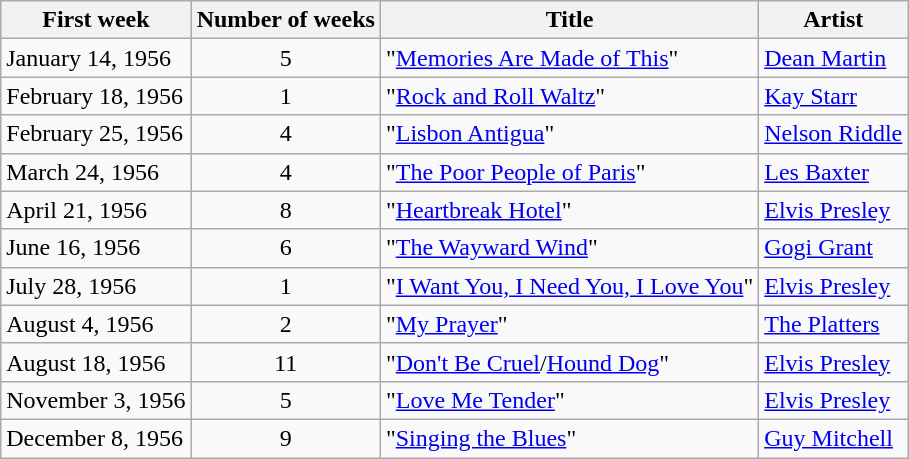<table class="wikitable">
<tr>
<th>First week</th>
<th>Number of weeks</th>
<th>Title</th>
<th>Artist</th>
</tr>
<tr>
<td>January 14, 1956</td>
<td style="text-align:center;">5</td>
<td>"<a href='#'>Memories Are Made of This</a>"</td>
<td><a href='#'>Dean Martin</a></td>
</tr>
<tr>
<td>February 18, 1956</td>
<td style="text-align:center;">1</td>
<td>"<a href='#'>Rock and Roll Waltz</a>"</td>
<td><a href='#'>Kay Starr</a></td>
</tr>
<tr>
<td>February 25, 1956</td>
<td style="text-align:center;">4</td>
<td>"<a href='#'>Lisbon Antigua</a>"</td>
<td><a href='#'>Nelson Riddle</a></td>
</tr>
<tr>
<td>March 24, 1956</td>
<td style="text-align:center;">4</td>
<td>"<a href='#'>The Poor People of Paris</a>"</td>
<td><a href='#'>Les Baxter</a></td>
</tr>
<tr>
<td>April 21, 1956</td>
<td style="text-align:center;">8</td>
<td>"<a href='#'>Heartbreak Hotel</a>"</td>
<td><a href='#'>Elvis Presley</a></td>
</tr>
<tr>
<td>June 16, 1956</td>
<td style="text-align:center;">6</td>
<td>"<a href='#'>The Wayward Wind</a>"</td>
<td><a href='#'>Gogi Grant</a></td>
</tr>
<tr>
<td>July 28, 1956</td>
<td style="text-align:center;">1</td>
<td>"<a href='#'>I Want You, I Need You, I Love You</a>"</td>
<td><a href='#'>Elvis Presley</a></td>
</tr>
<tr>
<td>August 4, 1956</td>
<td style="text-align:center;">2</td>
<td>"<a href='#'>My Prayer</a>"</td>
<td><a href='#'>The Platters</a></td>
</tr>
<tr>
<td>August 18, 1956</td>
<td style="text-align:center;">11</td>
<td>"<a href='#'>Don't Be Cruel</a>/<a href='#'>Hound Dog</a>"</td>
<td><a href='#'>Elvis Presley</a></td>
</tr>
<tr>
<td>November 3, 1956</td>
<td style="text-align:center;">5</td>
<td>"<a href='#'>Love Me Tender</a>"</td>
<td><a href='#'>Elvis Presley</a></td>
</tr>
<tr>
<td>December 8, 1956</td>
<td style="text-align:center;">9</td>
<td>"<a href='#'>Singing the Blues</a>"</td>
<td><a href='#'>Guy Mitchell</a></td>
</tr>
</table>
